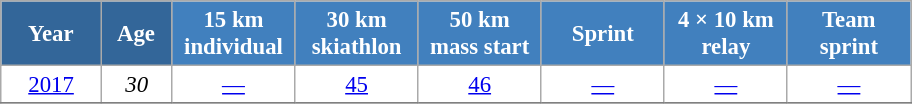<table class="wikitable" style="font-size:95%; text-align:center; border:grey solid 1px; border-collapse:collapse; background:#ffffff;">
<tr>
<th style="background-color:#369; color:white; width:60px;"> Year </th>
<th style="background-color:#369; color:white; width:40px;"> Age </th>
<th style="background-color:#4180be; color:white; width:75px;"> 15 km <br> individual </th>
<th style="background-color:#4180be; color:white; width:75px;"> 30 km <br> skiathlon </th>
<th style="background-color:#4180be; color:white; width:75px;"> 50 km <br> mass start </th>
<th style="background-color:#4180be; color:white; width:75px;"> Sprint </th>
<th style="background-color:#4180be; color:white; width:75px;"> 4 × 10 km <br> relay </th>
<th style="background-color:#4180be; color:white; width:75px;"> Team <br> sprint </th>
</tr>
<tr>
<td><a href='#'>2017</a></td>
<td><em>30</em></td>
<td><a href='#'>—</a></td>
<td><a href='#'>45</a></td>
<td><a href='#'>46</a></td>
<td><a href='#'>—</a></td>
<td><a href='#'>—</a></td>
<td><a href='#'>—</a></td>
</tr>
<tr>
</tr>
</table>
